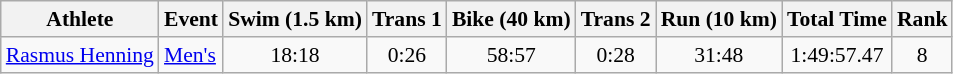<table class="wikitable" style="font-size:90%">
<tr>
<th>Athlete</th>
<th>Event</th>
<th>Swim (1.5 km)</th>
<th>Trans 1</th>
<th>Bike (40 km)</th>
<th>Trans 2</th>
<th>Run (10 km)</th>
<th>Total Time</th>
<th>Rank</th>
</tr>
<tr align=center>
<td align=left><a href='#'>Rasmus Henning</a></td>
<td align=left><a href='#'>Men's</a></td>
<td>18:18</td>
<td>0:26</td>
<td>58:57</td>
<td>0:28</td>
<td>31:48</td>
<td>1:49:57.47</td>
<td>8</td>
</tr>
</table>
